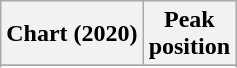<table class="wikitable sortable plainrowheaders" style="text-align:center">
<tr>
<th scope="col">Chart (2020)</th>
<th scope="col">Peak<br>position</th>
</tr>
<tr>
</tr>
<tr>
</tr>
<tr>
</tr>
<tr>
</tr>
<tr>
</tr>
<tr>
</tr>
<tr>
</tr>
<tr>
</tr>
<tr>
</tr>
<tr>
</tr>
<tr>
</tr>
<tr>
</tr>
</table>
